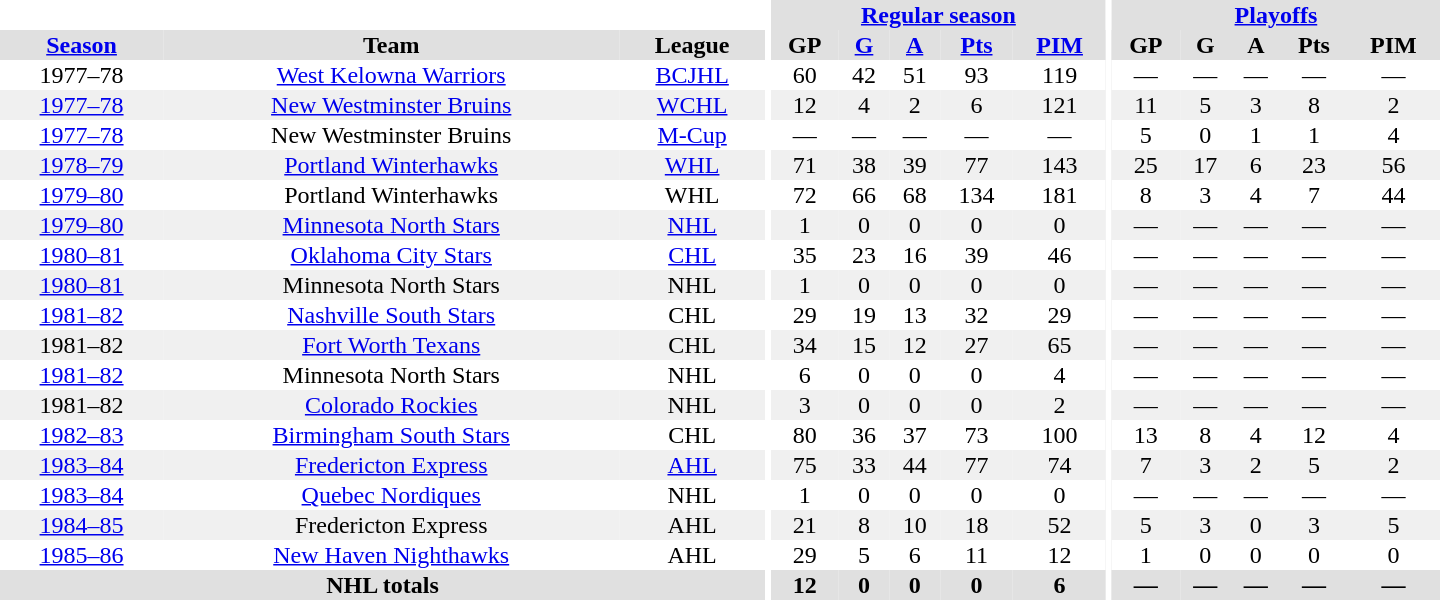<table border="0" cellpadding="1" cellspacing="0" style="text-align:center; width:60em">
<tr bgcolor="#e0e0e0">
<th colspan="3" bgcolor="#ffffff"></th>
<th rowspan="100" bgcolor="#ffffff"></th>
<th colspan="5"><a href='#'>Regular season</a></th>
<th rowspan="100" bgcolor="#ffffff"></th>
<th colspan="5"><a href='#'>Playoffs</a></th>
</tr>
<tr bgcolor="#e0e0e0">
<th><a href='#'>Season</a></th>
<th>Team</th>
<th>League</th>
<th>GP</th>
<th><a href='#'>G</a></th>
<th><a href='#'>A</a></th>
<th><a href='#'>Pts</a></th>
<th><a href='#'>PIM</a></th>
<th>GP</th>
<th>G</th>
<th>A</th>
<th>Pts</th>
<th>PIM</th>
</tr>
<tr>
<td>1977–78</td>
<td><a href='#'>West Kelowna Warriors</a></td>
<td><a href='#'>BCJHL</a></td>
<td>60</td>
<td>42</td>
<td>51</td>
<td>93</td>
<td>119</td>
<td>—</td>
<td>—</td>
<td>—</td>
<td>—</td>
<td>—</td>
</tr>
<tr bgcolor="#f0f0f0">
<td><a href='#'>1977–78</a></td>
<td><a href='#'>New Westminster Bruins</a></td>
<td><a href='#'>WCHL</a></td>
<td>12</td>
<td>4</td>
<td>2</td>
<td>6</td>
<td>121</td>
<td>11</td>
<td>5</td>
<td>3</td>
<td>8</td>
<td>2</td>
</tr>
<tr>
<td><a href='#'>1977–78</a></td>
<td>New Westminster Bruins</td>
<td><a href='#'>M-Cup</a></td>
<td>—</td>
<td>—</td>
<td>—</td>
<td>—</td>
<td>—</td>
<td>5</td>
<td>0</td>
<td>1</td>
<td>1</td>
<td>4</td>
</tr>
<tr bgcolor="#f0f0f0">
<td><a href='#'>1978–79</a></td>
<td><a href='#'>Portland Winterhawks</a></td>
<td><a href='#'>WHL</a></td>
<td>71</td>
<td>38</td>
<td>39</td>
<td>77</td>
<td>143</td>
<td>25</td>
<td>17</td>
<td>6</td>
<td>23</td>
<td>56</td>
</tr>
<tr>
<td><a href='#'>1979–80</a></td>
<td>Portland Winterhawks</td>
<td>WHL</td>
<td>72</td>
<td>66</td>
<td>68</td>
<td>134</td>
<td>181</td>
<td>8</td>
<td>3</td>
<td>4</td>
<td>7</td>
<td>44</td>
</tr>
<tr bgcolor="#f0f0f0">
<td><a href='#'>1979–80</a></td>
<td><a href='#'>Minnesota North Stars</a></td>
<td><a href='#'>NHL</a></td>
<td>1</td>
<td>0</td>
<td>0</td>
<td>0</td>
<td>0</td>
<td>—</td>
<td>—</td>
<td>—</td>
<td>—</td>
<td>—</td>
</tr>
<tr>
<td><a href='#'>1980–81</a></td>
<td><a href='#'>Oklahoma City Stars</a></td>
<td><a href='#'>CHL</a></td>
<td>35</td>
<td>23</td>
<td>16</td>
<td>39</td>
<td>46</td>
<td>—</td>
<td>—</td>
<td>—</td>
<td>—</td>
<td>—</td>
</tr>
<tr bgcolor="#f0f0f0">
<td><a href='#'>1980–81</a></td>
<td>Minnesota North Stars</td>
<td>NHL</td>
<td>1</td>
<td>0</td>
<td>0</td>
<td>0</td>
<td>0</td>
<td>—</td>
<td>—</td>
<td>—</td>
<td>—</td>
<td>—</td>
</tr>
<tr>
<td><a href='#'>1981–82</a></td>
<td><a href='#'>Nashville South Stars</a></td>
<td>CHL</td>
<td>29</td>
<td>19</td>
<td>13</td>
<td>32</td>
<td>29</td>
<td>—</td>
<td>—</td>
<td>—</td>
<td>—</td>
<td>—</td>
</tr>
<tr bgcolor="#f0f0f0">
<td>1981–82</td>
<td><a href='#'>Fort Worth Texans</a></td>
<td>CHL</td>
<td>34</td>
<td>15</td>
<td>12</td>
<td>27</td>
<td>65</td>
<td>—</td>
<td>—</td>
<td>—</td>
<td>—</td>
<td>—</td>
</tr>
<tr>
<td><a href='#'>1981–82</a></td>
<td>Minnesota North Stars</td>
<td>NHL</td>
<td>6</td>
<td>0</td>
<td>0</td>
<td>0</td>
<td>4</td>
<td>—</td>
<td>—</td>
<td>—</td>
<td>—</td>
<td>—</td>
</tr>
<tr bgcolor="#f0f0f0">
<td>1981–82</td>
<td><a href='#'>Colorado Rockies</a></td>
<td>NHL</td>
<td>3</td>
<td>0</td>
<td>0</td>
<td>0</td>
<td>2</td>
<td>—</td>
<td>—</td>
<td>—</td>
<td>—</td>
<td>—</td>
</tr>
<tr>
<td><a href='#'>1982–83</a></td>
<td><a href='#'>Birmingham South Stars</a></td>
<td>CHL</td>
<td>80</td>
<td>36</td>
<td>37</td>
<td>73</td>
<td>100</td>
<td>13</td>
<td>8</td>
<td>4</td>
<td>12</td>
<td>4</td>
</tr>
<tr bgcolor="#f0f0f0">
<td><a href='#'>1983–84</a></td>
<td><a href='#'>Fredericton Express</a></td>
<td><a href='#'>AHL</a></td>
<td>75</td>
<td>33</td>
<td>44</td>
<td>77</td>
<td>74</td>
<td>7</td>
<td>3</td>
<td>2</td>
<td>5</td>
<td>2</td>
</tr>
<tr>
<td><a href='#'>1983–84</a></td>
<td><a href='#'>Quebec Nordiques</a></td>
<td>NHL</td>
<td>1</td>
<td>0</td>
<td>0</td>
<td>0</td>
<td>0</td>
<td>—</td>
<td>—</td>
<td>—</td>
<td>—</td>
<td>—</td>
</tr>
<tr bgcolor="#f0f0f0">
<td><a href='#'>1984–85</a></td>
<td>Fredericton Express</td>
<td>AHL</td>
<td>21</td>
<td>8</td>
<td>10</td>
<td>18</td>
<td>52</td>
<td>5</td>
<td>3</td>
<td>0</td>
<td>3</td>
<td>5</td>
</tr>
<tr>
<td><a href='#'>1985–86</a></td>
<td><a href='#'>New Haven Nighthawks</a></td>
<td>AHL</td>
<td>29</td>
<td>5</td>
<td>6</td>
<td>11</td>
<td>12</td>
<td>1</td>
<td>0</td>
<td>0</td>
<td>0</td>
<td>0</td>
</tr>
<tr bgcolor="#e0e0e0">
<th colspan="3">NHL totals</th>
<th>12</th>
<th>0</th>
<th>0</th>
<th>0</th>
<th>6</th>
<th>—</th>
<th>—</th>
<th>—</th>
<th>—</th>
<th>—</th>
</tr>
</table>
